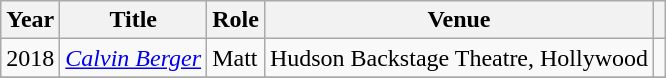<table class="wikitable sortable">
<tr>
<th>Year</th>
<th>Title</th>
<th>Role</th>
<th class="unsortable">Venue</th>
<th class="unsortable"></th>
</tr>
<tr>
<td>2018</td>
<td><em><a href='#'>Calvin Berger</a></em></td>
<td>Matt</td>
<td>Hudson Backstage Theatre, Hollywood</td>
<td></td>
</tr>
<tr>
</tr>
</table>
